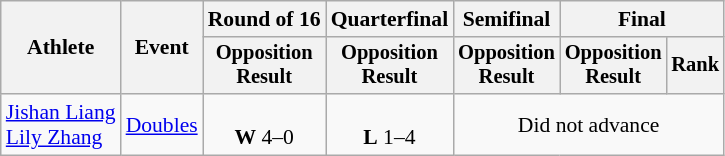<table class=wikitable style=font-size:90%;text-align:center>
<tr>
<th rowspan=2>Athlete</th>
<th rowspan=2>Event</th>
<th>Round of 16</th>
<th>Quarterfinal</th>
<th>Semifinal</th>
<th colspan=2>Final</th>
</tr>
<tr style=font-size:95%>
<th>Opposition<br>Result</th>
<th>Opposition<br>Result</th>
<th>Opposition<br>Result</th>
<th>Opposition<br>Result</th>
<th>Rank</th>
</tr>
<tr>
<td align=left><a href='#'>Jishan Liang</a><br><a href='#'>Lily Zhang</a></td>
<td align=left><a href='#'>Doubles</a></td>
<td><br><strong>W</strong> 4–0</td>
<td><br><strong>L</strong> 1–4</td>
<td colspan=3>Did not advance</td>
</tr>
</table>
